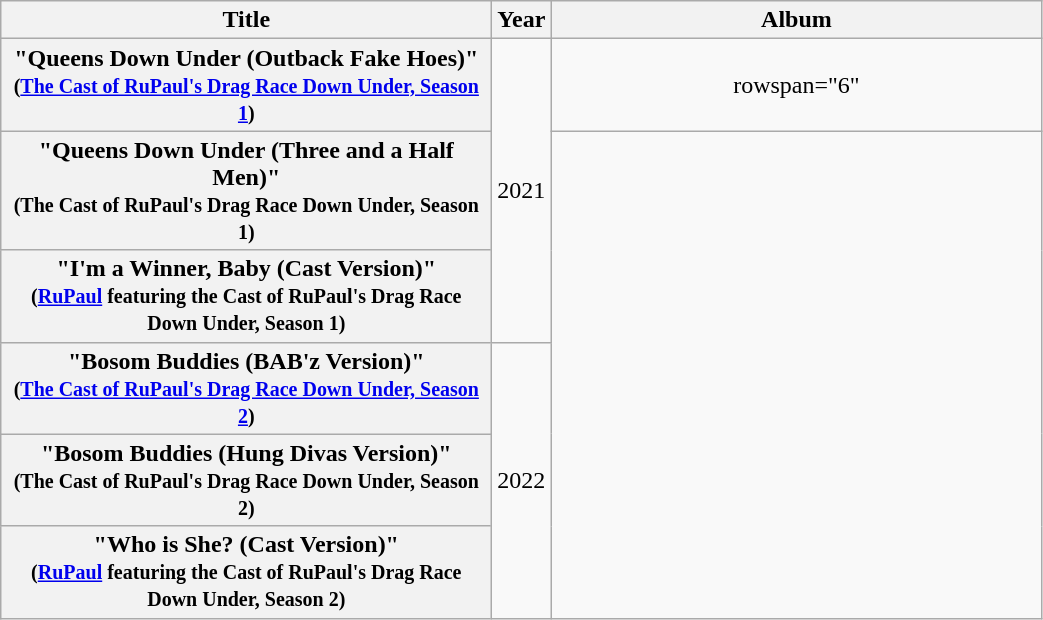<table class="wikitable plainrowheaders" style="text-align:center;">
<tr>
<th style="width:20em;">Title</th>
<th style="width:1em;">Year</th>
<th style="width:20em;">Album</th>
</tr>
<tr>
<th scope="row">"Queens Down Under (Outback Fake Hoes)"<br><small>(<a href='#'>The Cast of RuPaul's Drag Race Down Under, Season 1</a>)</small></th>
<td rowspan="3">2021</td>
<td>rowspan="6" </td>
</tr>
<tr>
<th scope="row">"Queens Down Under (Three and a Half Men)"<br><small>(The Cast of RuPaul's Drag Race Down Under, Season 1)</small></th>
</tr>
<tr>
<th scope="row">"I'm a Winner, Baby (Cast Version)"<br><small>(<a href='#'>RuPaul</a> featuring the Cast of RuPaul's Drag Race Down Under, Season 1)</small></th>
</tr>
<tr>
<th scope="row">"Bosom Buddies (BAB'z Version)"<br><small>(<a href='#'>The Cast of RuPaul's Drag Race Down Under, Season 2</a>)</small></th>
<td rowspan="3">2022</td>
</tr>
<tr>
<th scope="row">"Bosom Buddies (Hung Divas Version)"<br><small>(The Cast of RuPaul's Drag Race Down Under, Season 2)</small></th>
</tr>
<tr>
<th scope="row">"Who is She? (Cast Version)"<br><small>(<a href='#'>RuPaul</a> featuring the Cast of RuPaul's Drag Race Down Under, Season 2)</small></th>
</tr>
</table>
